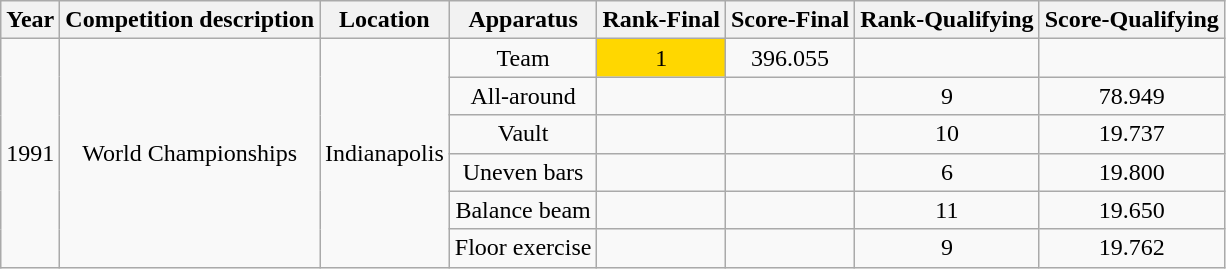<table class="wikitable" style="text-align:center">
<tr>
<th>Year</th>
<th>Competition description</th>
<th>Location</th>
<th>Apparatus</th>
<th>Rank-Final</th>
<th>Score-Final</th>
<th>Rank-Qualifying</th>
<th>Score-Qualifying</th>
</tr>
<tr>
<td rowspan=6>1991</td>
<td rowspan=6>World Championships</td>
<td rowspan=6>Indianapolis</td>
<td>Team</td>
<td bgcolor=gold>1</td>
<td>396.055</td>
<td></td>
<td></td>
</tr>
<tr>
<td>All-around</td>
<td></td>
<td></td>
<td>9</td>
<td>78.949</td>
</tr>
<tr>
<td>Vault</td>
<td></td>
<td></td>
<td>10</td>
<td>19.737</td>
</tr>
<tr>
<td>Uneven bars</td>
<td></td>
<td></td>
<td>6</td>
<td>19.800</td>
</tr>
<tr>
<td>Balance beam</td>
<td></td>
<td></td>
<td>11</td>
<td>19.650</td>
</tr>
<tr>
<td>Floor exercise</td>
<td></td>
<td></td>
<td>9</td>
<td>19.762</td>
</tr>
</table>
